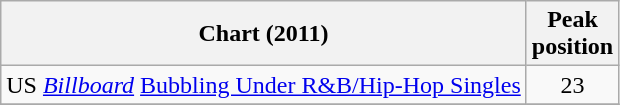<table class="wikitable sortable plainrowheaders">
<tr>
<th scope="col">Chart (2011)</th>
<th scope="col">Peak<br>position</th>
</tr>
<tr>
<td align="left">US <a href='#'><em>Billboard</em></a> <a href='#'>Bubbling Under R&B/Hip-Hop Singles</a></td>
<td align="center">23</td>
</tr>
<tr>
</tr>
</table>
